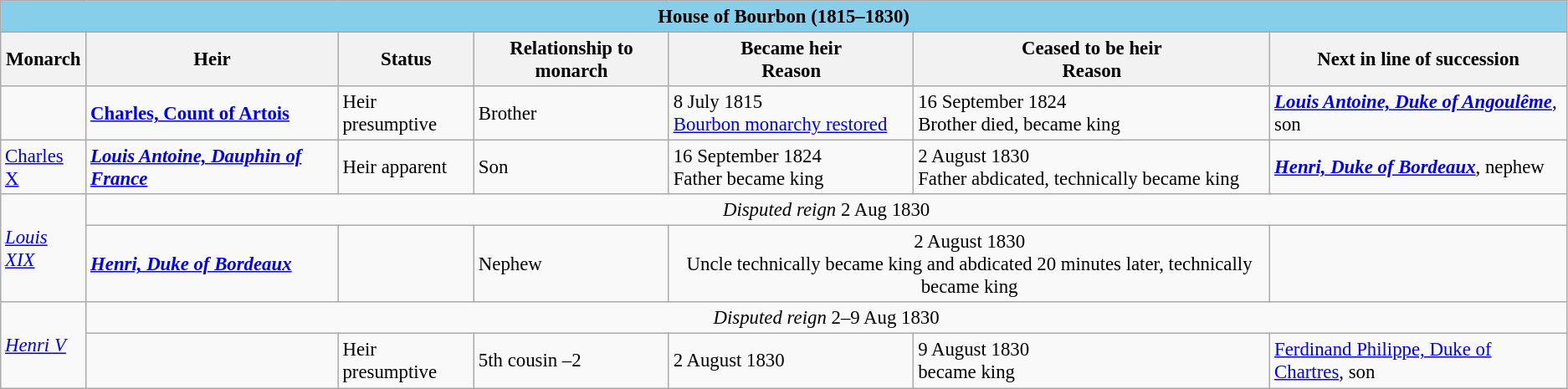<table class="wikitable" style="font-size:95%">
<tr>
<th colspan="7" style="background: skyblue;">House of Bourbon (1815–1830)</th>
</tr>
<tr>
<th>Monarch</th>
<th>Heir</th>
<th>Status</th>
<th>Relationship to monarch</th>
<th>Became heir<br>Reason</th>
<th>Ceased to be heir<br>Reason</th>
<th>Next in line of succession</th>
</tr>
<tr>
<td></td>
<td><strong><a href='#'>Charles, Count of Artois</a></strong></td>
<td>Heir presumptive</td>
<td>Brother</td>
<td>8 July 1815<br><a href='#'>Bourbon monarchy restored</a></td>
<td>16 September 1824<br>Brother died, became king</td>
<td><strong><em><a href='#'>Louis Antoine, Duke of Angoulême</a></em></strong>, son</td>
</tr>
<tr>
<td><a href='#'>Charles X</a></td>
<td><strong><em><a href='#'>Louis Antoine, Dauphin of France</a></em></strong></td>
<td>Heir apparent</td>
<td>Son</td>
<td>16 September 1824<br>Father became king</td>
<td>2 August 1830<br>Father abdicated, technically became king</td>
<td><strong><em><a href='#'>Henri, Duke of Bordeaux</a></em></strong>, nephew</td>
</tr>
<tr>
<td rowspan=2><em><a href='#'>Louis XIX</a></em></td>
<td colspan=6 style="text-align:center"><em>Disputed reign</em> 2 Aug 1830</td>
</tr>
<tr>
<td><strong><em><a href='#'>Henri, Duke of Bordeaux</a></em></strong></td>
<td></td>
<td>Nephew</td>
<td colspan=2 style="text-align:center">2 August 1830<br>Uncle technically became king and abdicated 20 minutes later, technically became king</td>
<td></td>
</tr>
<tr>
<td rowspan=2><em><a href='#'>Henri V</a></em></td>
<td colspan=6 style="text-align:center"><em>Disputed reign</em> 2–9 Aug 1830</td>
</tr>
<tr>
<td></td>
<td>Heir presumptive</td>
<td>5th cousin –2</td>
<td>2 August 1830<br></td>
<td>9 August 1830<br> became king</td>
<td><a href='#'>Ferdinand Philippe, Duke of Chartres</a>, son</td>
</tr>
</table>
